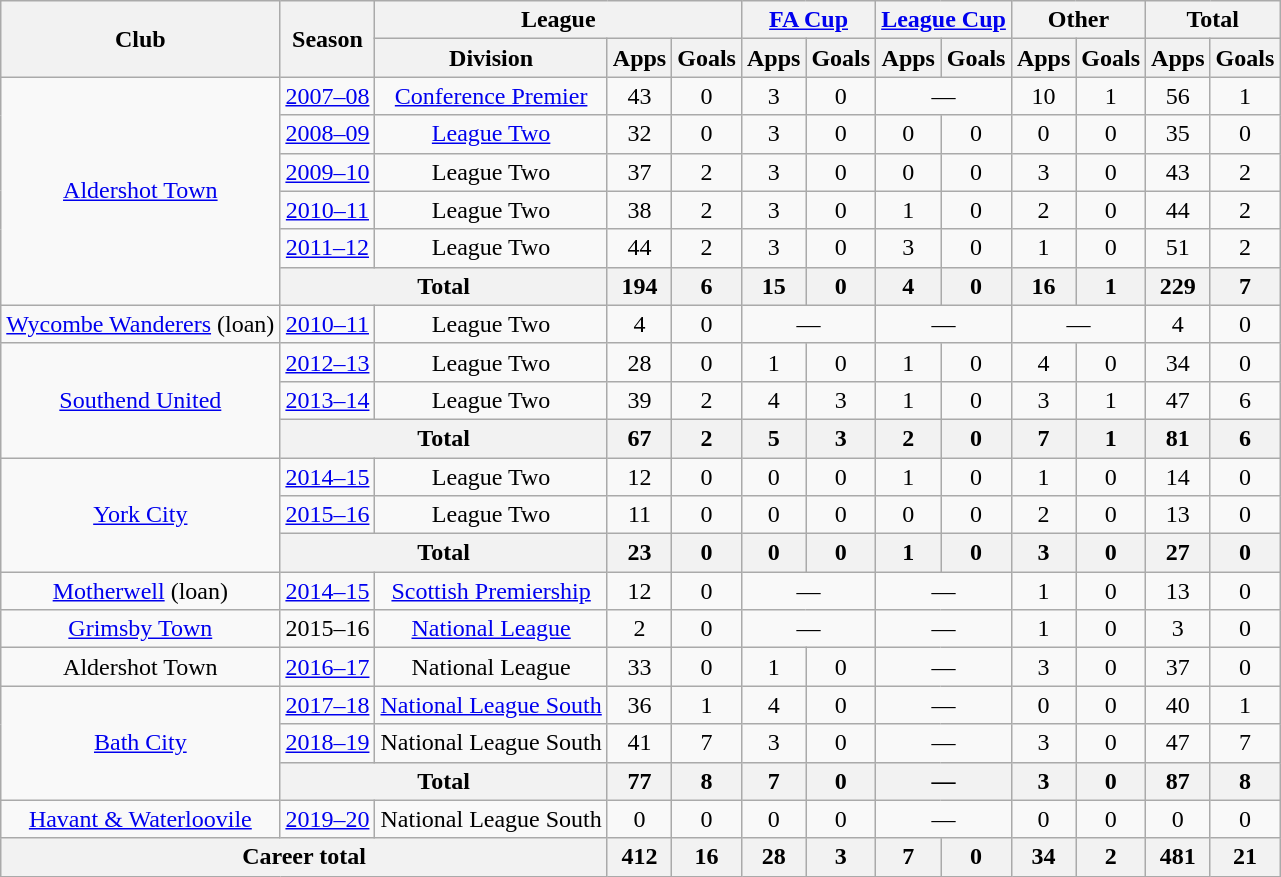<table class=wikitable style=text-align:center>
<tr>
<th rowspan=2>Club</th>
<th rowspan=2>Season</th>
<th colspan=3>League</th>
<th colspan=2><a href='#'>FA Cup</a></th>
<th colspan=2><a href='#'>League Cup</a></th>
<th colspan=2>Other</th>
<th colspan=2>Total</th>
</tr>
<tr>
<th>Division</th>
<th>Apps</th>
<th>Goals</th>
<th>Apps</th>
<th>Goals</th>
<th>Apps</th>
<th>Goals</th>
<th>Apps</th>
<th>Goals</th>
<th>Apps</th>
<th>Goals</th>
</tr>
<tr>
<td rowspan=6><a href='#'>Aldershot Town</a></td>
<td><a href='#'>2007–08</a></td>
<td><a href='#'>Conference Premier</a></td>
<td>43</td>
<td>0</td>
<td>3</td>
<td>0</td>
<td colspan=2>—</td>
<td>10</td>
<td>1</td>
<td>56</td>
<td>1</td>
</tr>
<tr>
<td><a href='#'>2008–09</a></td>
<td><a href='#'>League Two</a></td>
<td>32</td>
<td>0</td>
<td>3</td>
<td>0</td>
<td>0</td>
<td>0</td>
<td>0</td>
<td>0</td>
<td>35</td>
<td>0</td>
</tr>
<tr>
<td><a href='#'>2009–10</a></td>
<td>League Two</td>
<td>37</td>
<td>2</td>
<td>3</td>
<td>0</td>
<td>0</td>
<td>0</td>
<td>3</td>
<td>0</td>
<td>43</td>
<td>2</td>
</tr>
<tr>
<td><a href='#'>2010–11</a></td>
<td>League Two</td>
<td>38</td>
<td>2</td>
<td>3</td>
<td>0</td>
<td>1</td>
<td>0</td>
<td>2</td>
<td>0</td>
<td>44</td>
<td>2</td>
</tr>
<tr>
<td><a href='#'>2011–12</a></td>
<td>League Two</td>
<td>44</td>
<td>2</td>
<td>3</td>
<td>0</td>
<td>3</td>
<td>0</td>
<td>1</td>
<td>0</td>
<td>51</td>
<td>2</td>
</tr>
<tr>
<th colspan=2>Total</th>
<th>194</th>
<th>6</th>
<th>15</th>
<th>0</th>
<th>4</th>
<th>0</th>
<th>16</th>
<th>1</th>
<th>229</th>
<th>7</th>
</tr>
<tr>
<td><a href='#'>Wycombe Wanderers</a> (loan)</td>
<td><a href='#'>2010–11</a></td>
<td>League Two</td>
<td>4</td>
<td>0</td>
<td colspan=2>—</td>
<td colspan=2>—</td>
<td colspan=2>—</td>
<td>4</td>
<td>0</td>
</tr>
<tr>
<td rowspan=3><a href='#'>Southend United</a></td>
<td><a href='#'>2012–13</a></td>
<td>League Two</td>
<td>28</td>
<td>0</td>
<td>1</td>
<td>0</td>
<td>1</td>
<td>0</td>
<td>4</td>
<td>0</td>
<td>34</td>
<td>0</td>
</tr>
<tr>
<td><a href='#'>2013–14</a></td>
<td>League Two</td>
<td>39</td>
<td>2</td>
<td>4</td>
<td>3</td>
<td>1</td>
<td>0</td>
<td>3</td>
<td>1</td>
<td>47</td>
<td>6</td>
</tr>
<tr>
<th colspan=2>Total</th>
<th>67</th>
<th>2</th>
<th>5</th>
<th>3</th>
<th>2</th>
<th>0</th>
<th>7</th>
<th>1</th>
<th>81</th>
<th>6</th>
</tr>
<tr>
<td rowspan=3><a href='#'>York City</a></td>
<td><a href='#'>2014–15</a></td>
<td>League Two</td>
<td>12</td>
<td>0</td>
<td>0</td>
<td>0</td>
<td>1</td>
<td>0</td>
<td>1</td>
<td>0</td>
<td>14</td>
<td>0</td>
</tr>
<tr>
<td><a href='#'>2015–16</a></td>
<td>League Two</td>
<td>11</td>
<td>0</td>
<td>0</td>
<td>0</td>
<td>0</td>
<td>0</td>
<td>2</td>
<td>0</td>
<td>13</td>
<td>0</td>
</tr>
<tr>
<th colspan=2>Total</th>
<th>23</th>
<th>0</th>
<th>0</th>
<th>0</th>
<th>1</th>
<th>0</th>
<th>3</th>
<th>0</th>
<th>27</th>
<th>0</th>
</tr>
<tr>
<td><a href='#'>Motherwell</a> (loan)</td>
<td><a href='#'>2014–15</a></td>
<td><a href='#'>Scottish Premiership</a></td>
<td>12</td>
<td>0</td>
<td colspan=2>—</td>
<td colspan=2>—</td>
<td>1</td>
<td>0</td>
<td>13</td>
<td>0</td>
</tr>
<tr>
<td><a href='#'>Grimsby Town</a></td>
<td>2015–16</td>
<td><a href='#'>National League</a></td>
<td>2</td>
<td>0</td>
<td colspan=2>—</td>
<td colspan=2>—</td>
<td>1</td>
<td>0</td>
<td>3</td>
<td>0</td>
</tr>
<tr>
<td>Aldershot Town</td>
<td><a href='#'>2016–17</a></td>
<td>National League</td>
<td>33</td>
<td>0</td>
<td>1</td>
<td>0</td>
<td colspan=2>—</td>
<td>3</td>
<td>0</td>
<td>37</td>
<td>0</td>
</tr>
<tr>
<td rowspan=3><a href='#'>Bath City</a></td>
<td><a href='#'>2017–18</a></td>
<td><a href='#'>National League South</a></td>
<td>36</td>
<td>1</td>
<td>4</td>
<td>0</td>
<td colspan=2>—</td>
<td>0</td>
<td>0</td>
<td>40</td>
<td>1</td>
</tr>
<tr>
<td><a href='#'>2018–19</a></td>
<td>National League South</td>
<td>41</td>
<td>7</td>
<td>3</td>
<td>0</td>
<td colspan=2>—</td>
<td>3</td>
<td>0</td>
<td>47</td>
<td>7</td>
</tr>
<tr>
<th colspan=2>Total</th>
<th>77</th>
<th>8</th>
<th>7</th>
<th>0</th>
<th colspan=2>—</th>
<th>3</th>
<th>0</th>
<th>87</th>
<th>8</th>
</tr>
<tr>
<td><a href='#'>Havant & Waterloovile</a></td>
<td><a href='#'>2019–20</a></td>
<td>National League South</td>
<td>0</td>
<td>0</td>
<td>0</td>
<td>0</td>
<td colspan=2>—</td>
<td>0</td>
<td>0</td>
<td>0</td>
<td>0</td>
</tr>
<tr>
<th colspan=3>Career total</th>
<th>412</th>
<th>16</th>
<th>28</th>
<th>3</th>
<th>7</th>
<th>0</th>
<th>34</th>
<th>2</th>
<th>481</th>
<th>21</th>
</tr>
</table>
